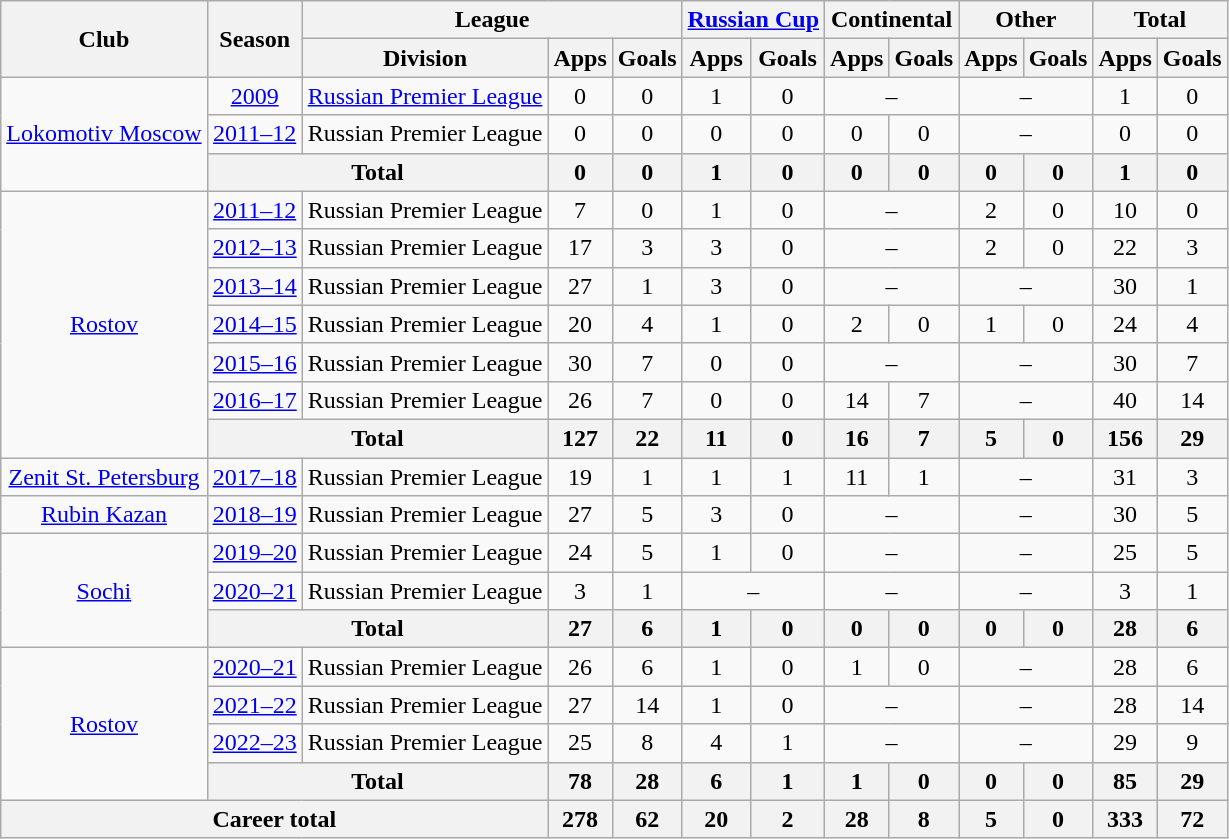<table class="wikitable" style="text-align: center;">
<tr>
<th rowspan=2>Club</th>
<th rowspan=2>Season</th>
<th colspan=3>League</th>
<th colspan=2><a href='#'>Russian Cup</a></th>
<th colspan=2>Continental</th>
<th colspan=2>Other</th>
<th colspan=2>Total</th>
</tr>
<tr>
<th>Division</th>
<th>Apps</th>
<th>Goals</th>
<th>Apps</th>
<th>Goals</th>
<th>Apps</th>
<th>Goals</th>
<th>Apps</th>
<th>Goals</th>
<th>Apps</th>
<th>Goals</th>
</tr>
<tr>
<td rowspan="3"><a href='#'>Lokomotiv Moscow</a></td>
<td><a href='#'>2009</a></td>
<td><a href='#'>Russian Premier League</a></td>
<td>0</td>
<td>0</td>
<td>1</td>
<td>0</td>
<td colspan=2>–</td>
<td colspan=2>–</td>
<td>1</td>
<td>0</td>
</tr>
<tr>
<td><a href='#'>2011–12</a></td>
<td>Russian Premier League</td>
<td>0</td>
<td>0</td>
<td>0</td>
<td>0</td>
<td>0</td>
<td>0</td>
<td colspan=2>–</td>
<td>0</td>
<td>0</td>
</tr>
<tr>
<th colspan=2>Total</th>
<th>0</th>
<th>0</th>
<th>1</th>
<th>0</th>
<th>0</th>
<th>0</th>
<th>0</th>
<th>0</th>
<th>1</th>
<th>0</th>
</tr>
<tr>
<td rowspan="7"><a href='#'>Rostov</a></td>
<td><a href='#'>2011–12</a></td>
<td>Russian Premier League</td>
<td>7</td>
<td>0</td>
<td>1</td>
<td>0</td>
<td colspan=2>–</td>
<td>2</td>
<td>0</td>
<td>10</td>
<td>0</td>
</tr>
<tr>
<td><a href='#'>2012–13</a></td>
<td>Russian Premier League</td>
<td>17</td>
<td>3</td>
<td>3</td>
<td>0</td>
<td colspan=2>–</td>
<td>2</td>
<td>0</td>
<td>22</td>
<td>3</td>
</tr>
<tr>
<td><a href='#'>2013–14</a></td>
<td>Russian Premier League</td>
<td>27</td>
<td>1</td>
<td>3</td>
<td>0</td>
<td colspan=2>–</td>
<td colspan=2>–</td>
<td>30</td>
<td>1</td>
</tr>
<tr>
<td><a href='#'>2014–15</a></td>
<td>Russian Premier League</td>
<td>20</td>
<td>4</td>
<td>1</td>
<td>0</td>
<td>2</td>
<td>0</td>
<td>1</td>
<td>0</td>
<td>24</td>
<td>4</td>
</tr>
<tr>
<td><a href='#'>2015–16</a></td>
<td>Russian Premier League</td>
<td>30</td>
<td>7</td>
<td>0</td>
<td>0</td>
<td colspan=2>–</td>
<td colspan=2>–</td>
<td>30</td>
<td>7</td>
</tr>
<tr>
<td><a href='#'>2016–17</a></td>
<td>Russian Premier League</td>
<td>26</td>
<td>7</td>
<td>0</td>
<td>0</td>
<td>14</td>
<td>7</td>
<td colspan=2>–</td>
<td>40</td>
<td>14</td>
</tr>
<tr>
<th colspan=2>Total</th>
<th>127</th>
<th>22</th>
<th>11</th>
<th>0</th>
<th>16</th>
<th>7</th>
<th>5</th>
<th>0</th>
<th>156</th>
<th>29</th>
</tr>
<tr>
<td><a href='#'>Zenit St. Petersburg</a></td>
<td><a href='#'>2017–18</a></td>
<td>Russian Premier League</td>
<td>19</td>
<td>1</td>
<td>1</td>
<td>1</td>
<td>11</td>
<td>1</td>
<td colspan=2>–</td>
<td>31</td>
<td>3</td>
</tr>
<tr>
<td><a href='#'>Rubin Kazan</a></td>
<td><a href='#'>2018–19</a></td>
<td>Russian Premier League</td>
<td>27</td>
<td>5</td>
<td>3</td>
<td>0</td>
<td colspan=2>–</td>
<td colspan=2>–</td>
<td>30</td>
<td>5</td>
</tr>
<tr>
<td rowspan="3"><a href='#'>Sochi</a></td>
<td><a href='#'>2019–20</a></td>
<td>Russian Premier League</td>
<td>24</td>
<td>5</td>
<td>1</td>
<td>0</td>
<td colspan=2>–</td>
<td colspan=2>–</td>
<td>25</td>
<td>5</td>
</tr>
<tr>
<td><a href='#'>2020–21</a></td>
<td>Russian Premier League</td>
<td>3</td>
<td>1</td>
<td colspan=2>–</td>
<td colspan=2>–</td>
<td colspan=2>–</td>
<td>3</td>
<td>1</td>
</tr>
<tr>
<th colspan=2>Total</th>
<th>27</th>
<th>6</th>
<th>1</th>
<th>0</th>
<th>0</th>
<th>0</th>
<th>0</th>
<th>0</th>
<th>28</th>
<th>6</th>
</tr>
<tr>
<td rowspan="4"><a href='#'>Rostov</a></td>
<td><a href='#'>2020–21</a></td>
<td>Russian Premier League</td>
<td>26</td>
<td>6</td>
<td>1</td>
<td>0</td>
<td>1</td>
<td>0</td>
<td colspan=2>–</td>
<td>28</td>
<td>6</td>
</tr>
<tr>
<td><a href='#'>2021–22</a></td>
<td>Russian Premier League</td>
<td>27</td>
<td>14</td>
<td>1</td>
<td>0</td>
<td colspan=2>–</td>
<td colspan=2>–</td>
<td>28</td>
<td>14</td>
</tr>
<tr>
<td><a href='#'>2022–23</a></td>
<td>Russian Premier League</td>
<td>25</td>
<td>8</td>
<td>4</td>
<td>1</td>
<td colspan=2>–</td>
<td colspan=2>–</td>
<td>29</td>
<td>9</td>
</tr>
<tr>
<th colspan=2>Total</th>
<th>78</th>
<th>28</th>
<th>6</th>
<th>1</th>
<th>1</th>
<th>0</th>
<th>0</th>
<th>0</th>
<th>85</th>
<th>29</th>
</tr>
<tr>
<th colspan=3>Career total</th>
<th>278</th>
<th>62</th>
<th>20</th>
<th>2</th>
<th>28</th>
<th>8</th>
<th>5</th>
<th>0</th>
<th>333</th>
<th>72</th>
</tr>
</table>
